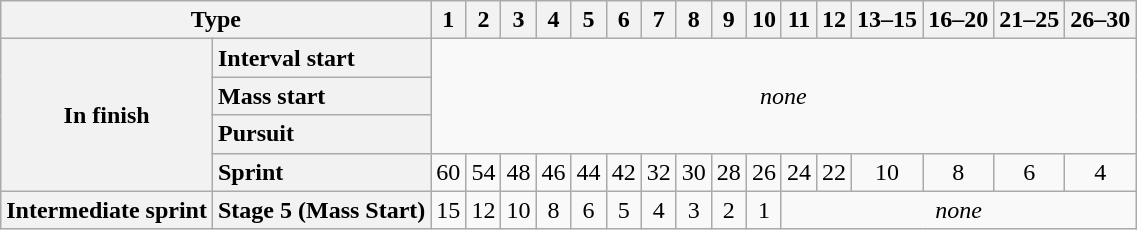<table class="wikitable plainrowheaders " style="text-align: center">
<tr>
<th scope="col" colspan="2">Type</th>
<th scope="col">1</th>
<th scope="col">2</th>
<th scope="col">3</th>
<th scope="col">4</th>
<th scope="col">5</th>
<th scope="col">6</th>
<th scope="col">7</th>
<th scope="col">8</th>
<th scope="col">9</th>
<th scope="col">10</th>
<th scope="col">11</th>
<th scope="col">12</th>
<th scope="col">13–15</th>
<th scope="col">16–20</th>
<th scope="col">21–25</th>
<th scope="col">26–30</th>
</tr>
<tr>
<th scope="row" rowspan=4>In finish</th>
<th scope="row" style="text-align:left;">Interval start</th>
<td rowspan="3" colspan="16"><em>none</em></td>
</tr>
<tr>
<th scope="row" style="text-align:left;">Mass start</th>
</tr>
<tr>
<th scope="row" style="text-align:left;">Pursuit</th>
</tr>
<tr>
<th scope="row" style="text-align:left;">Sprint</th>
<td>60</td>
<td>54</td>
<td>48</td>
<td>46</td>
<td>44</td>
<td>42</td>
<td>32</td>
<td>30</td>
<td>28</td>
<td>26</td>
<td>24</td>
<td>22</td>
<td>10</td>
<td>8</td>
<td>6</td>
<td>4</td>
</tr>
<tr>
<th scope="row">Intermediate sprint</th>
<th scope="row" style="text-align:left;">Stage 5 (Mass Start)</th>
<td>15</td>
<td>12</td>
<td>10</td>
<td>8</td>
<td>6</td>
<td>5</td>
<td>4</td>
<td>3</td>
<td>2</td>
<td>1</td>
<td colspan="6"><em>none</em></td>
</tr>
</table>
